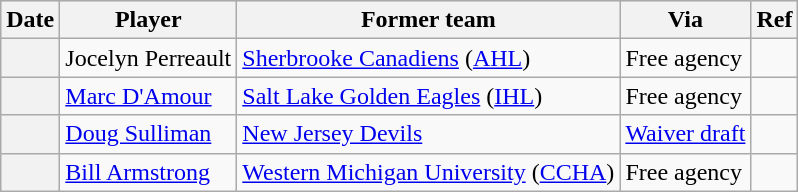<table class="wikitable plainrowheaders">
<tr style="background:#ddd; text-align:center;">
<th>Date</th>
<th>Player</th>
<th>Former team</th>
<th>Via</th>
<th>Ref</th>
</tr>
<tr>
<th scope="row"></th>
<td>Jocelyn Perreault</td>
<td><a href='#'>Sherbrooke Canadiens</a> (<a href='#'>AHL</a>)</td>
<td>Free agency</td>
<td></td>
</tr>
<tr>
<th scope="row"></th>
<td><a href='#'>Marc D'Amour</a></td>
<td><a href='#'>Salt Lake Golden Eagles</a> (<a href='#'>IHL</a>)</td>
<td>Free agency</td>
<td></td>
</tr>
<tr>
<th scope="row"></th>
<td><a href='#'>Doug Sulliman</a></td>
<td><a href='#'>New Jersey Devils</a></td>
<td><a href='#'>Waiver draft</a></td>
<td></td>
</tr>
<tr>
<th scope="row"></th>
<td><a href='#'>Bill Armstrong</a></td>
<td><a href='#'>Western Michigan University</a> (<a href='#'>CCHA</a>)</td>
<td>Free agency</td>
<td></td>
</tr>
</table>
